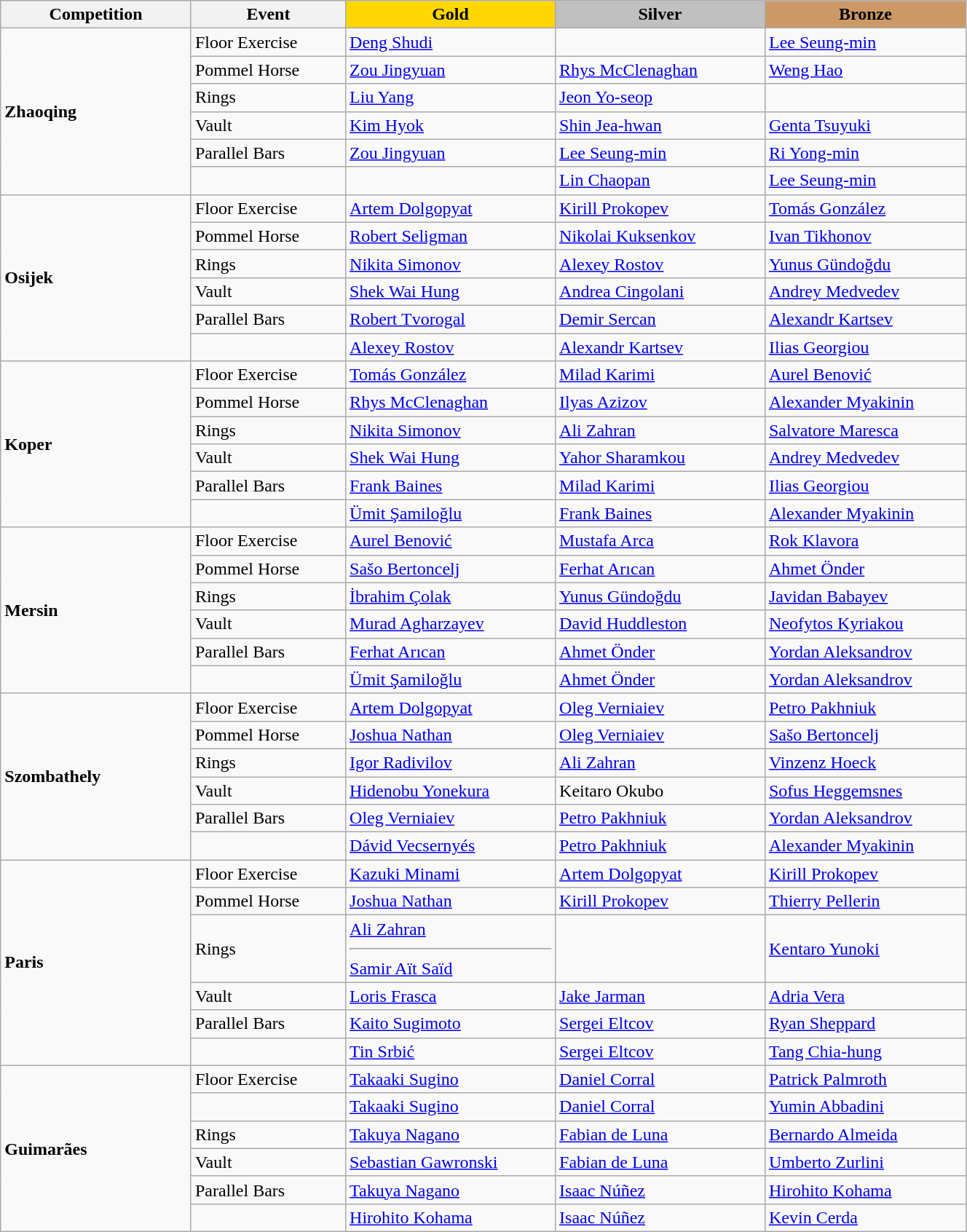<table class="wikitable" style="width:70%;">
<tr>
<th style="text-align:center; width:5%;">Competition</th>
<th style="text-align:center; width:5%;">Event</th>
<td style="text-align:center; width:6%; background:gold;"><strong>Gold</strong></td>
<td style="text-align:center; width:6%; background:silver;"><strong>Silver</strong></td>
<td style="text-align:center; width:6%; background:#c96;"><strong>Bronze</strong></td>
</tr>
<tr>
<td rowspan="6"><strong>Zhaoqing</strong></td>
<td>Floor Exercise</td>
<td> <a href='#'>Deng Shudi</a></td>
<td></td>
<td> <a href='#'>Lee Seung-min</a></td>
</tr>
<tr>
<td>Pommel Horse</td>
<td> <a href='#'>Zou Jingyuan</a></td>
<td> <a href='#'>Rhys McClenaghan</a></td>
<td> <a href='#'>Weng Hao</a></td>
</tr>
<tr>
<td>Rings</td>
<td> <a href='#'>Liu Yang</a></td>
<td> <a href='#'>Jeon Yo-seop</a></td>
<td></td>
</tr>
<tr>
<td>Vault</td>
<td> <a href='#'>Kim Hyok</a></td>
<td> <a href='#'>Shin Jea-hwan</a></td>
<td> <a href='#'>Genta Tsuyuki</a></td>
</tr>
<tr>
<td>Parallel Bars</td>
<td> <a href='#'>Zou Jingyuan</a></td>
<td> <a href='#'>Lee Seung-min</a></td>
<td> <a href='#'>Ri Yong-min</a></td>
</tr>
<tr>
<td></td>
<td></td>
<td> <a href='#'>Lin Chaopan</a></td>
<td> <a href='#'>Lee Seung-min</a></td>
</tr>
<tr>
<td rowspan="6"><strong>Osijek</strong></td>
<td>Floor Exercise</td>
<td> <a href='#'>Artem Dolgopyat</a></td>
<td> <a href='#'>Kirill Prokopev</a></td>
<td> <a href='#'>Tomás González</a></td>
</tr>
<tr>
<td>Pommel Horse</td>
<td> <a href='#'>Robert Seligman</a></td>
<td> <a href='#'>Nikolai Kuksenkov</a></td>
<td> <a href='#'>Ivan Tikhonov</a></td>
</tr>
<tr>
<td>Rings</td>
<td> <a href='#'>Nikita Simonov</a></td>
<td> <a href='#'>Alexey Rostov</a></td>
<td> <a href='#'>Yunus Gündoğdu</a></td>
</tr>
<tr>
<td>Vault</td>
<td> <a href='#'>Shek Wai Hung</a></td>
<td> <a href='#'>Andrea Cingolani</a></td>
<td> <a href='#'>Andrey Medvedev</a></td>
</tr>
<tr>
<td>Parallel Bars</td>
<td> <a href='#'>Robert Tvorogal</a></td>
<td> <a href='#'>Demir Sercan</a></td>
<td> <a href='#'>Alexandr Kartsev</a></td>
</tr>
<tr>
<td></td>
<td> <a href='#'>Alexey Rostov</a></td>
<td> <a href='#'>Alexandr Kartsev</a></td>
<td> <a href='#'>Ilias Georgiou</a></td>
</tr>
<tr>
<td rowspan="6"><strong>Koper</strong></td>
<td>Floor Exercise</td>
<td> <a href='#'>Tomás González</a></td>
<td> <a href='#'>Milad Karimi</a></td>
<td> <a href='#'>Aurel Benović</a></td>
</tr>
<tr>
<td>Pommel Horse</td>
<td> <a href='#'>Rhys McClenaghan</a></td>
<td> <a href='#'>Ilyas Azizov</a></td>
<td> <a href='#'>Alexander Myakinin</a></td>
</tr>
<tr>
<td>Rings</td>
<td> <a href='#'>Nikita Simonov</a></td>
<td> <a href='#'>Ali Zahran</a></td>
<td> <a href='#'>Salvatore Maresca</a></td>
</tr>
<tr>
<td>Vault</td>
<td> <a href='#'>Shek Wai Hung</a></td>
<td> <a href='#'>Yahor Sharamkou</a></td>
<td> <a href='#'>Andrey Medvedev</a></td>
</tr>
<tr>
<td>Parallel Bars</td>
<td> <a href='#'>Frank Baines</a></td>
<td> <a href='#'>Milad Karimi</a></td>
<td> <a href='#'>Ilias Georgiou</a></td>
</tr>
<tr>
<td></td>
<td> <a href='#'>Ümit Şamiloğlu</a></td>
<td> <a href='#'>Frank Baines</a></td>
<td> <a href='#'>Alexander Myakinin</a></td>
</tr>
<tr>
<td rowspan="6"><strong>Mersin</strong></td>
<td>Floor Exercise</td>
<td> <a href='#'>Aurel Benović</a></td>
<td> <a href='#'>Mustafa Arca</a></td>
<td> <a href='#'>Rok Klavora</a></td>
</tr>
<tr>
<td>Pommel Horse</td>
<td> <a href='#'>Sašo Bertoncelj</a></td>
<td> <a href='#'>Ferhat Arıcan</a></td>
<td> <a href='#'>Ahmet Önder</a></td>
</tr>
<tr>
<td>Rings</td>
<td> <a href='#'>İbrahim Çolak</a></td>
<td> <a href='#'>Yunus Gündoğdu</a></td>
<td> <a href='#'>Javidan Babayev</a></td>
</tr>
<tr>
<td>Vault</td>
<td> <a href='#'>Murad Agharzayev</a></td>
<td> <a href='#'>David Huddleston</a></td>
<td> <a href='#'>Neofytos Kyriakou</a></td>
</tr>
<tr>
<td>Parallel Bars</td>
<td> <a href='#'>Ferhat Arıcan</a></td>
<td> <a href='#'>Ahmet Önder</a></td>
<td> <a href='#'>Yordan Aleksandrov</a></td>
</tr>
<tr>
<td></td>
<td> <a href='#'>Ümit Şamiloğlu</a></td>
<td> <a href='#'>Ahmet Önder</a></td>
<td> <a href='#'>Yordan Aleksandrov</a></td>
</tr>
<tr>
<td rowspan="6"><strong>Szombathely</strong></td>
<td>Floor Exercise</td>
<td> <a href='#'>Artem Dolgopyat</a></td>
<td> <a href='#'>Oleg Verniaiev</a></td>
<td> <a href='#'>Petro Pakhniuk</a></td>
</tr>
<tr>
<td>Pommel Horse</td>
<td> <a href='#'>Joshua Nathan</a></td>
<td> <a href='#'>Oleg Verniaiev</a></td>
<td> <a href='#'>Sašo Bertoncelj</a></td>
</tr>
<tr>
<td>Rings</td>
<td> <a href='#'>Igor Radivilov</a></td>
<td> <a href='#'>Ali Zahran</a></td>
<td> <a href='#'>Vinzenz Hoeck</a></td>
</tr>
<tr>
<td>Vault</td>
<td> <a href='#'>Hidenobu Yonekura</a></td>
<td> Keitaro Okubo</td>
<td> <a href='#'>Sofus Heggemsnes</a></td>
</tr>
<tr>
<td>Parallel Bars</td>
<td> <a href='#'>Oleg Verniaiev</a></td>
<td> <a href='#'>Petro Pakhniuk</a></td>
<td> <a href='#'>Yordan Aleksandrov</a></td>
</tr>
<tr>
<td></td>
<td> <a href='#'>Dávid Vecsernyés</a></td>
<td> <a href='#'>Petro Pakhniuk</a></td>
<td> <a href='#'>Alexander Myakinin</a></td>
</tr>
<tr>
<td rowspan="6"><strong>Paris</strong></td>
<td>Floor Exercise</td>
<td> <a href='#'>Kazuki Minami</a></td>
<td> <a href='#'>Artem Dolgopyat</a></td>
<td> <a href='#'>Kirill Prokopev</a></td>
</tr>
<tr>
<td>Pommel Horse</td>
<td> <a href='#'>Joshua Nathan</a></td>
<td> <a href='#'>Kirill Prokopev</a></td>
<td> <a href='#'>Thierry Pellerin</a></td>
</tr>
<tr>
<td>Rings</td>
<td> <a href='#'>Ali Zahran</a> <hr>  <a href='#'>Samir Aït Saïd</a></td>
<td></td>
<td> <a href='#'>Kentaro Yunoki</a></td>
</tr>
<tr>
<td>Vault</td>
<td> <a href='#'>Loris Frasca</a></td>
<td> <a href='#'>Jake Jarman</a></td>
<td> <a href='#'>Adria Vera</a></td>
</tr>
<tr>
<td>Parallel Bars</td>
<td> <a href='#'>Kaito Sugimoto</a></td>
<td> <a href='#'>Sergei Eltcov</a></td>
<td> <a href='#'>Ryan Sheppard</a></td>
</tr>
<tr>
<td></td>
<td> <a href='#'>Tin Srbić</a></td>
<td> <a href='#'>Sergei Eltcov</a></td>
<td> <a href='#'>Tang Chia-hung</a></td>
</tr>
<tr>
<td rowspan="6"><strong>Guimarães</strong></td>
<td>Floor Exercise</td>
<td> <a href='#'>Takaaki Sugino</a></td>
<td> <a href='#'>Daniel Corral</a></td>
<td> <a href='#'>Patrick Palmroth</a></td>
</tr>
<tr>
<td></td>
<td> <a href='#'>Takaaki Sugino</a></td>
<td> <a href='#'>Daniel Corral</a></td>
<td> <a href='#'>Yumin Abbadini</a></td>
</tr>
<tr>
<td>Rings</td>
<td> <a href='#'>Takuya Nagano</a></td>
<td> <a href='#'>Fabian de Luna</a></td>
<td> <a href='#'>Bernardo Almeida</a></td>
</tr>
<tr>
<td>Vault</td>
<td> <a href='#'>Sebastian Gawronski</a></td>
<td> <a href='#'>Fabian de Luna</a></td>
<td> <a href='#'>Umberto Zurlini</a></td>
</tr>
<tr>
<td>Parallel Bars</td>
<td> <a href='#'>Takuya Nagano</a></td>
<td> <a href='#'>Isaac Núñez</a></td>
<td> <a href='#'>Hirohito Kohama</a></td>
</tr>
<tr>
<td></td>
<td> <a href='#'>Hirohito Kohama</a></td>
<td> <a href='#'>Isaac Núñez</a></td>
<td> <a href='#'>Kevin Cerda</a></td>
</tr>
</table>
